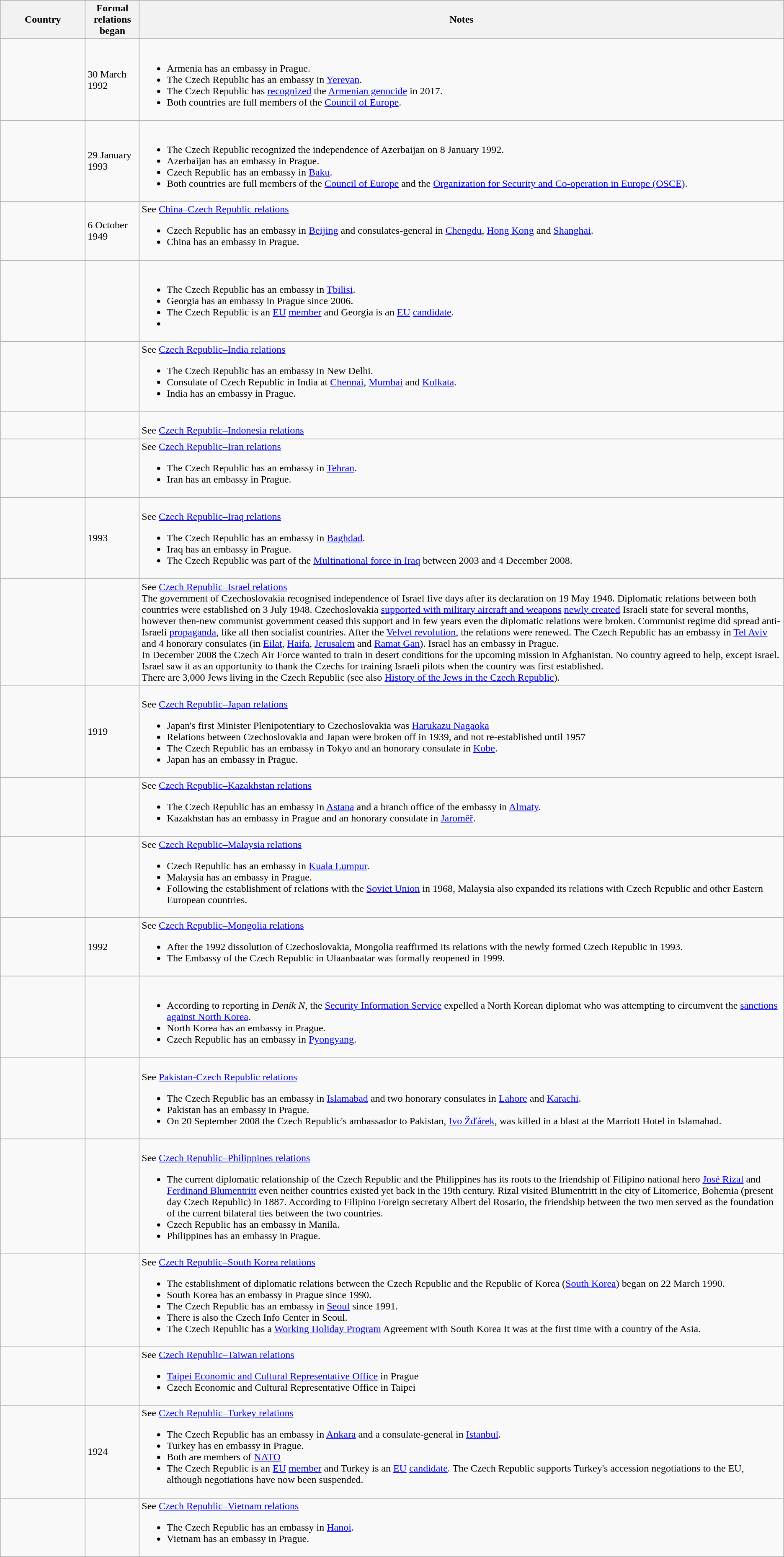<table class="wikitable sortable">
<tr>
<th style="width: 8em">Country</th>
<th>Formal relations began</th>
<th>Notes</th>
</tr>
<tr>
<td></td>
<td>30 March 1992</td>
<td><br><ul><li>Armenia has an embassy in Prague.</li><li>The Czech Republic has an embassy in <a href='#'>Yerevan</a>.</li><li>The Czech Republic has <a href='#'>recognized</a> the <a href='#'>Armenian genocide</a> in 2017.</li><li>Both countries are full members of the <a href='#'>Council of Europe</a>.</li></ul></td>
</tr>
<tr>
<td></td>
<td>29 January 1993</td>
<td><br><ul><li>The Czech Republic recognized the independence of Azerbaijan on 8 January 1992.</li><li>Azerbaijan has an embassy in Prague.</li><li>Czech Republic has an embassy in <a href='#'>Baku</a>.</li><li>Both countries are full members of the <a href='#'>Council of Europe</a> and the <a href='#'>Organization for Security and Co-operation in Europe (OSCE)</a>.</li></ul></td>
</tr>
<tr>
<td></td>
<td>6 October 1949</td>
<td>See <a href='#'>China–Czech Republic relations</a><br><ul><li>Czech Republic has an embassy in <a href='#'>Beijing</a> and consulates-general in <a href='#'>Chengdu</a>, <a href='#'>Hong Kong</a> and <a href='#'>Shanghai</a>.</li><li>China has an embassy in Prague.</li></ul></td>
</tr>
<tr>
<td></td>
<td></td>
<td><br><ul><li>The Czech Republic has an embassy in <a href='#'>Tbilisi</a>.</li><li>Georgia has an embassy in Prague since 2006.</li><li>The Czech Republic is an <a href='#'>EU</a> <a href='#'>member</a> and Georgia is an <a href='#'>EU</a> <a href='#'>candidate</a>.</li><li></li></ul></td>
</tr>
<tr>
<td></td>
<td></td>
<td>See <a href='#'>Czech Republic–India relations</a><br><ul><li>The Czech Republic has an embassy in New Delhi.</li><li>Consulate of Czech Republic in India at <a href='#'>Chennai</a>, <a href='#'>Mumbai</a> and <a href='#'>Kolkata</a>.</li><li>India has an embassy in Prague.</li></ul></td>
</tr>
<tr>
<td></td>
<td></td>
<td><br>See <a href='#'>Czech Republic–Indonesia relations</a></td>
</tr>
<tr>
<td></td>
<td></td>
<td>See <a href='#'>Czech Republic–Iran relations</a><br><ul><li>The Czech Republic has an embassy in <a href='#'>Tehran</a>.</li><li>Iran has an embassy in Prague.</li></ul></td>
</tr>
<tr>
<td></td>
<td>1993</td>
<td><br>See <a href='#'>Czech Republic–Iraq relations</a><ul><li>The Czech Republic has an embassy in <a href='#'>Baghdad</a>.</li><li>Iraq has an embassy in Prague.</li><li>The Czech Republic was part of the <a href='#'>Multinational force in Iraq</a> between 2003 and 4 December 2008.</li></ul></td>
</tr>
<tr>
<td></td>
<td></td>
<td>See <a href='#'>Czech Republic–Israel relations</a><br>The government of Czechoslovakia recognised independence of Israel five days after its declaration on 19 May 1948. Diplomatic relations between both countries were established on 3 July 1948. Czechoslovakia <a href='#'>supported with military aircraft and weapons</a> <a href='#'>newly created</a> Israeli state for several months, however then-new communist government ceased this support and in few years even the diplomatic relations were broken. Communist regime did spread anti-Israeli <a href='#'>propaganda</a>, like all then socialist countries. After the <a href='#'>Velvet revolution</a>, the relations were renewed. The Czech Republic has an embassy in <a href='#'>Tel Aviv</a> and 4 honorary consulates (in <a href='#'>Eilat</a>, <a href='#'>Haifa</a>, <a href='#'>Jerusalem</a> and <a href='#'>Ramat Gan</a>). Israel has an embassy in Prague.<br>In December 2008 the Czech Air Force wanted to train in desert conditions for the upcoming mission in Afghanistan. No country agreed to help, except Israel. Israel saw it as an opportunity to thank the Czechs for training Israeli pilots when the country was first established.<br>There are 3,000 Jews living in the Czech Republic (see also <a href='#'>History of the Jews in the Czech Republic</a>).</td>
</tr>
<tr>
<td></td>
<td>1919</td>
<td><br>See <a href='#'>Czech Republic–Japan relations</a><ul><li>Japan's first Minister Plenipotentiary to Czechoslovakia was <a href='#'>Harukazu Nagaoka</a></li><li>Relations between Czechoslovakia and Japan were broken off in 1939, and not re-established until 1957</li><li>The Czech Republic has an embassy in Tokyo and an honorary consulate in <a href='#'>Kobe</a>.</li><li>Japan has an embassy in Prague.</li></ul></td>
</tr>
<tr>
<td></td>
<td></td>
<td>See <a href='#'>Czech Republic–Kazakhstan relations</a><br><ul><li>The Czech Republic has an embassy in <a href='#'>Astana</a> and a branch office of the embassy in <a href='#'>Almaty</a>.</li><li>Kazakhstan has an embassy in Prague and an honorary consulate in <a href='#'>Jaroměř</a>.</li></ul></td>
</tr>
<tr>
<td></td>
<td></td>
<td>See <a href='#'>Czech Republic–Malaysia relations</a><br><ul><li>Czech Republic has an embassy in <a href='#'>Kuala Lumpur</a>.</li><li>Malaysia has an embassy in Prague.</li><li>Following the establishment of relations with the <a href='#'>Soviet Union</a> in 1968, Malaysia also expanded its relations with Czech Republic and other Eastern European countries.</li></ul></td>
</tr>
<tr>
<td></td>
<td> 1992</td>
<td>See <a href='#'>Czech Republic–Mongolia relations</a><br><ul><li>After the 1992 dissolution of Czechoslovakia, Mongolia reaffirmed its relations with the newly formed Czech Republic in 1993.</li><li>The Embassy of the Czech Republic in Ulaanbaatar was formally reopened in 1999.</li></ul></td>
</tr>
<tr>
<td></td>
<td></td>
<td><br><ul><li>According to reporting in <em>Deník N</em>, the <a href='#'>Security Information Service</a> expelled a North Korean diplomat who was attempting to circumvent the <a href='#'>sanctions against North Korea</a>.</li><li>North Korea has an embassy in Prague.</li><li>Czech Republic has an embassy in <a href='#'>Pyongyang</a>.</li></ul></td>
</tr>
<tr>
<td></td>
<td></td>
<td><br>See <a href='#'>Pakistan-Czech Republic relations</a><ul><li>The Czech Republic has an embassy in <a href='#'>Islamabad</a> and two honorary consulates in <a href='#'>Lahore</a> and <a href='#'>Karachi</a>.</li><li>Pakistan has an embassy in Prague.</li><li>On 20 September 2008 the Czech Republic's ambassador to Pakistan, <a href='#'>Ivo Žďárek</a>, was killed in a blast at the Marriott Hotel in Islamabad.</li></ul></td>
</tr>
<tr>
<td></td>
<td></td>
<td><br>See <a href='#'>Czech Republic–Philippines relations</a><ul><li>The current diplomatic relationship of the Czech Republic and the Philippines has its roots to the friendship of Filipino national hero <a href='#'>José Rizal</a> and <a href='#'>Ferdinand Blumentritt</a> even neither countries existed yet back in the 19th century. Rizal visited Blumentritt in the city of Litomerice, Bohemia (present day Czech Republic) in 1887. According to Filipino Foreign secretary Albert del Rosario, the friendship between the two men served as the foundation of the current bilateral ties between the two countries.</li><li>Czech Republic has an embassy in Manila.</li><li>Philippines has an embassy in Prague.</li></ul></td>
</tr>
<tr>
<td></td>
<td></td>
<td>See <a href='#'>Czech Republic–South Korea relations</a><br><ul><li>The establishment of diplomatic relations between the Czech Republic and the Republic of Korea (<a href='#'>South Korea</a>) began on 22 March 1990.</li><li>South Korea has an embassy in Prague since 1990.</li><li>The Czech Republic has an embassy in <a href='#'>Seoul</a> since 1991.</li><li>There is also the Czech Info Center in Seoul.</li><li>The Czech Republic has a <a href='#'>Working Holiday Program</a> Agreement with South Korea It was at the first time with a country of the Asia.</li></ul></td>
</tr>
<tr>
<td></td>
<td></td>
<td>See <a href='#'>Czech Republic–Taiwan relations</a><br><ul><li><a href='#'>Taipei Economic and Cultural Representative Office</a> in Prague</li><li>Czech Economic and Cultural Representative Office in Taipei</li></ul></td>
</tr>
<tr>
<td></td>
<td>1924</td>
<td>See <a href='#'>Czech Republic–Turkey relations</a><br><ul><li>The Czech Republic has an embassy in <a href='#'>Ankara</a> and a consulate-general in <a href='#'>Istanbul</a>.</li><li>Turkey has en embassy in Prague.</li><li>Both are members of <a href='#'>NATO</a></li><li>The Czech Republic is an <a href='#'>EU</a> <a href='#'>member</a> and Turkey is an <a href='#'>EU</a> <a href='#'>candidate</a>. The Czech Republic supports Turkey's accession negotiations to the EU, although negotiations have now been suspended.</li></ul></td>
</tr>
<tr>
<td></td>
<td></td>
<td>See <a href='#'>Czech Republic–Vietnam relations</a><br><ul><li>The Czech Republic has an embassy in <a href='#'>Hanoi</a>.</li><li>Vietnam has an embassy in Prague.</li></ul></td>
</tr>
</table>
